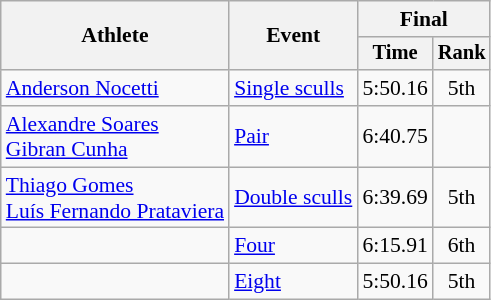<table class=wikitable style=font-size:90%;text-align:center>
<tr>
<th rowspan=2>Athlete</th>
<th rowspan=2>Event</th>
<th colspan=2>Final</th>
</tr>
<tr style=font-size:95%>
<th>Time</th>
<th>Rank</th>
</tr>
<tr>
<td align=left><a href='#'>Anderson Nocetti</a></td>
<td align=left><a href='#'>Single sculls</a></td>
<td>5:50.16</td>
<td>5th</td>
</tr>
<tr>
<td align=left><a href='#'>Alexandre Soares</a><br><a href='#'>Gibran Cunha</a></td>
<td align=left><a href='#'>Pair</a></td>
<td>6:40.75</td>
<td></td>
</tr>
<tr>
<td align=left><a href='#'>Thiago Gomes</a><br><a href='#'>Luís Fernando Prataviera</a></td>
<td align=left><a href='#'>Double sculls</a></td>
<td>6:39.69</td>
<td>5th</td>
</tr>
<tr>
<td align=left></td>
<td align=left><a href='#'>Four</a></td>
<td>6:15.91</td>
<td>6th</td>
</tr>
<tr>
<td align=left></td>
<td align=left><a href='#'>Eight</a></td>
<td>5:50.16</td>
<td>5th</td>
</tr>
</table>
